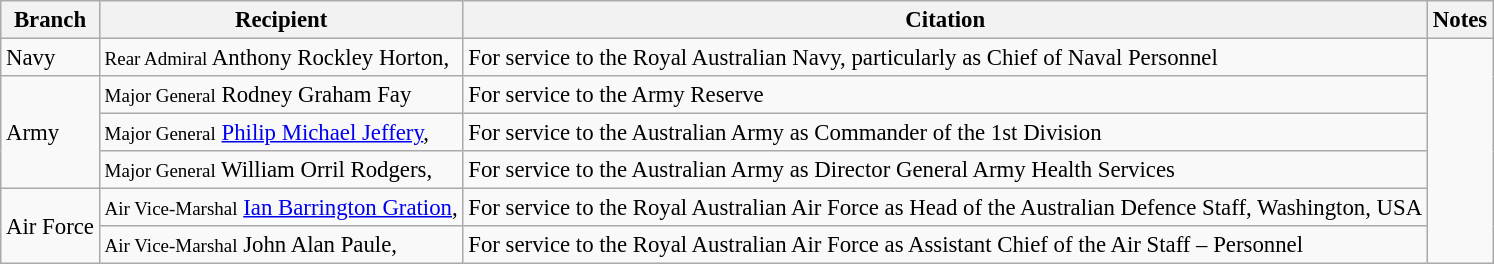<table class="wikitable" style="font-size:95%;">
<tr>
<th>Branch</th>
<th>Recipient</th>
<th>Citation</th>
<th>Notes</th>
</tr>
<tr>
<td>Navy</td>
<td><small>Rear Admiral</small> Anthony Rockley Horton, </td>
<td>For service to the Royal Australian Navy, particularly as Chief of Naval Personnel</td>
<td rowspan="6"></td>
</tr>
<tr>
<td rowspan="3">Army</td>
<td><small>Major General</small> Rodney Graham Fay</td>
<td>For service to the Army Reserve</td>
</tr>
<tr>
<td><small>Major General</small> <a href='#'>Philip Michael Jeffery</a>, </td>
<td>For service to the Australian Army as Commander of the 1st Division</td>
</tr>
<tr>
<td><small>Major General</small> William Orril Rodgers, </td>
<td>For service to the Australian Army as Director General Army Health Services</td>
</tr>
<tr>
<td rowspan="2">Air Force</td>
<td><small>Air Vice-Marshal</small> <a href='#'>Ian Barrington Gration</a>, </td>
<td>For service to the Royal Australian Air Force as Head of the Australian Defence Staff, Washington, USA</td>
</tr>
<tr>
<td><small>Air Vice-Marshal</small> John Alan Paule, </td>
<td>For service to the Royal Australian Air Force as Assistant Chief of the Air Staff – Personnel</td>
</tr>
</table>
